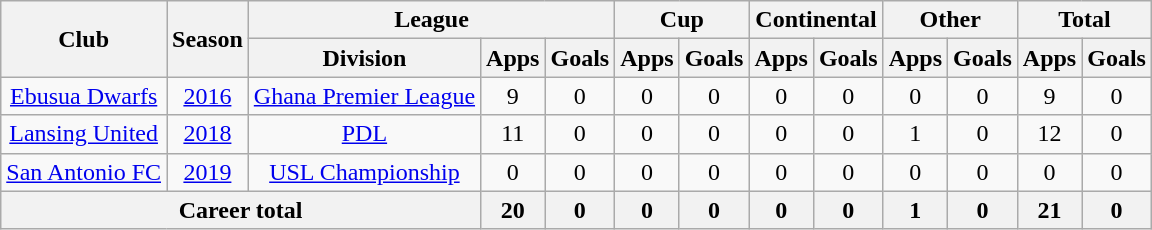<table class="wikitable" style="text-align: center;">
<tr>
<th rowspan=2>Club</th>
<th rowspan=2>Season</th>
<th colspan=3>League</th>
<th colspan=2>Cup</th>
<th colspan=2>Continental</th>
<th colspan=2>Other</th>
<th colspan=2>Total</th>
</tr>
<tr>
<th>Division</th>
<th>Apps</th>
<th>Goals</th>
<th>Apps</th>
<th>Goals</th>
<th>Apps</th>
<th>Goals</th>
<th>Apps</th>
<th>Goals</th>
<th>Apps</th>
<th>Goals</th>
</tr>
<tr>
<td><a href='#'>Ebusua Dwarfs</a></td>
<td><a href='#'>2016</a></td>
<td><a href='#'>Ghana Premier League</a></td>
<td>9</td>
<td>0</td>
<td>0</td>
<td>0</td>
<td>0</td>
<td>0</td>
<td>0</td>
<td>0</td>
<td>9</td>
<td>0</td>
</tr>
<tr>
<td><a href='#'>Lansing United</a></td>
<td><a href='#'>2018</a></td>
<td><a href='#'>PDL</a></td>
<td>11</td>
<td>0</td>
<td>0</td>
<td>0</td>
<td>0</td>
<td>0</td>
<td>1</td>
<td>0</td>
<td>12</td>
<td>0</td>
</tr>
<tr>
<td><a href='#'>San Antonio FC</a></td>
<td><a href='#'>2019</a></td>
<td><a href='#'>USL Championship</a></td>
<td>0</td>
<td>0</td>
<td>0</td>
<td>0</td>
<td>0</td>
<td>0</td>
<td>0</td>
<td>0</td>
<td>0</td>
<td>0</td>
</tr>
<tr>
<th colspan="3"><strong>Career total</strong></th>
<th>20</th>
<th>0</th>
<th>0</th>
<th>0</th>
<th>0</th>
<th>0</th>
<th>1</th>
<th>0</th>
<th>21</th>
<th>0</th>
</tr>
</table>
